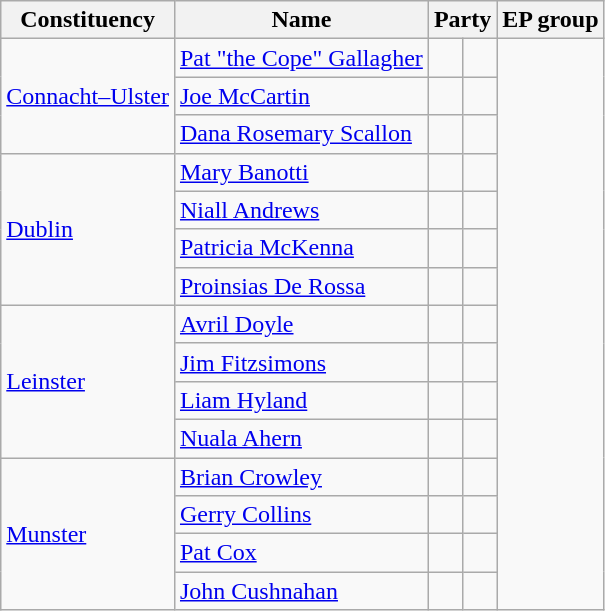<table class=wikitable>
<tr>
<th>Constituency</th>
<th>Name</th>
<th colspan=2>Party</th>
<th colspan=2>EP group</th>
</tr>
<tr>
<td rowspan=3><a href='#'>Connacht–Ulster</a></td>
<td><a href='#'>Pat "the Cope" Gallagher</a></td>
<td></td>
<td></td>
</tr>
<tr>
<td><a href='#'>Joe McCartin</a></td>
<td></td>
<td></td>
</tr>
<tr>
<td><a href='#'>Dana Rosemary Scallon</a></td>
<td></td>
<td></td>
</tr>
<tr>
<td rowspan=4><a href='#'>Dublin</a></td>
<td><a href='#'>Mary Banotti</a></td>
<td></td>
<td></td>
</tr>
<tr>
<td><a href='#'>Niall Andrews</a></td>
<td></td>
<td></td>
</tr>
<tr>
<td><a href='#'>Patricia McKenna</a></td>
<td></td>
<td></td>
</tr>
<tr>
<td><a href='#'>Proinsias De Rossa</a></td>
<td></td>
<td></td>
</tr>
<tr>
<td rowspan=4><a href='#'>Leinster</a></td>
<td><a href='#'>Avril Doyle</a></td>
<td></td>
<td></td>
</tr>
<tr>
<td><a href='#'>Jim Fitzsimons</a></td>
<td></td>
<td></td>
</tr>
<tr>
<td><a href='#'>Liam Hyland</a></td>
<td></td>
<td></td>
</tr>
<tr>
<td><a href='#'>Nuala Ahern</a></td>
<td></td>
<td></td>
</tr>
<tr>
<td rowspan=4><a href='#'>Munster</a></td>
<td><a href='#'>Brian Crowley</a></td>
<td></td>
<td></td>
</tr>
<tr>
<td><a href='#'>Gerry Collins</a></td>
<td></td>
<td></td>
</tr>
<tr>
<td><a href='#'>Pat Cox</a></td>
<td></td>
<td></td>
</tr>
<tr>
<td><a href='#'>John Cushnahan</a></td>
<td></td>
<td></td>
</tr>
</table>
